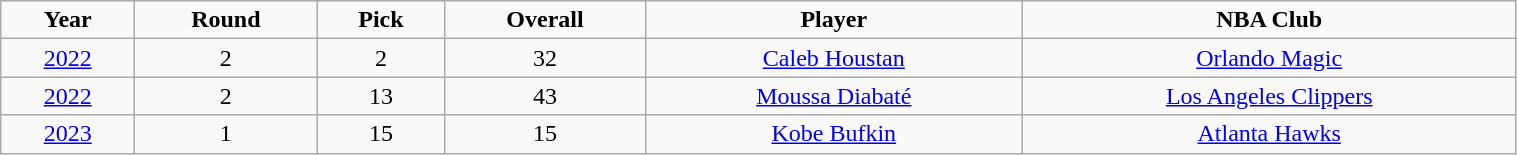<table class="wikitable" width="80%">
<tr align="center"  style=>
<td><strong>Year</strong></td>
<td><strong>Round</strong></td>
<td><strong>Pick</strong></td>
<td><strong>Overall</strong></td>
<td><strong>Player</strong></td>
<td><strong>NBA Club</strong></td>
</tr>
<tr align="center" bgcolor="">
<td><a href='#'>2022</a></td>
<td>2</td>
<td>2</td>
<td>32</td>
<td><a href='#'>Caleb Houstan</a></td>
<td><a href='#'>Orlando Magic</a></td>
</tr>
<tr align="center" bgcolor="">
<td><a href='#'>2022</a></td>
<td>2</td>
<td>13</td>
<td>43</td>
<td><a href='#'>Moussa Diabaté</a></td>
<td><a href='#'>Los Angeles Clippers</a></td>
</tr>
<tr align="center" bgcolor="">
<td><a href='#'>2023</a></td>
<td>1</td>
<td>15</td>
<td>15</td>
<td><a href='#'>Kobe Bufkin</a></td>
<td><a href='#'>Atlanta Hawks</a></td>
</tr>
</table>
